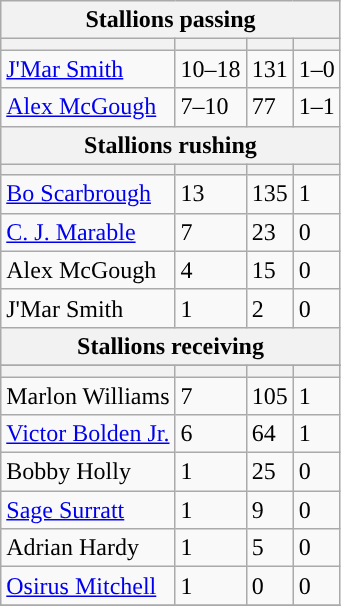<table class="wikitable plainrowheaders">
<tr>
<th colspan="6">Stallions passing</th>
</tr>
<tr>
<th scope="col"></th>
<th scope="col"></th>
<th scope="col"></th>
<th scope="col"></th>
</tr>
<tr>
<td><a href='#'>J'Mar Smith</a></td>
<td>10–18</td>
<td>131</td>
<td>1–0</td>
</tr>
<tr>
<td><a href='#'>Alex McGough</a></td>
<td>7–10</td>
<td>77</td>
<td>1–1</td>
</tr>
<tr>
<th colspan="6">Stallions rushing</th>
</tr>
<tr>
<th scope="col"></th>
<th scope="col"></th>
<th scope="col"></th>
<th scope="col"></th>
</tr>
<tr>
<td><a href='#'>Bo Scarbrough</a></td>
<td>13</td>
<td>135</td>
<td>1</td>
</tr>
<tr>
<td><a href='#'>C. J. Marable</a></td>
<td>7</td>
<td>23</td>
<td>0</td>
</tr>
<tr>
<td>Alex McGough</td>
<td>4</td>
<td>15</td>
<td>0</td>
</tr>
<tr>
<td>J'Mar Smith</td>
<td>1</td>
<td>2</td>
<td>0</td>
</tr>
<tr>
<th colspan="6">Stallions receiving</th>
</tr>
<tr>
</tr>
<tr>
<th scope="col"></th>
<th scope="col"></th>
<th scope="col"></th>
<th scope="col"></th>
</tr>
<tr>
<td>Marlon Williams</td>
<td>7</td>
<td>105</td>
<td>1</td>
</tr>
<tr>
<td><a href='#'>Victor Bolden Jr.</a></td>
<td>6</td>
<td>64</td>
<td>1</td>
</tr>
<tr>
<td>Bobby Holly</td>
<td>1</td>
<td>25</td>
<td>0</td>
</tr>
<tr>
<td><a href='#'>Sage Surratt</a></td>
<td>1</td>
<td>9</td>
<td>0</td>
</tr>
<tr>
<td>Adrian Hardy</td>
<td>1</td>
<td>5</td>
<td>0</td>
</tr>
<tr>
<td><a href='#'>Osirus Mitchell</a></td>
<td>1</td>
<td>0</td>
<td>0</td>
</tr>
<tr>
</tr>
</table>
